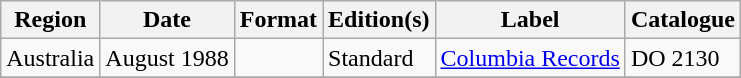<table class="wikitable plainrowheaders">
<tr>
<th scope="col">Region</th>
<th scope="col">Date</th>
<th scope="col">Format</th>
<th scope="col">Edition(s)</th>
<th scope="col">Label</th>
<th scope="col">Catalogue</th>
</tr>
<tr>
<td>Australia</td>
<td>August 1988</td>
<td></td>
<td>Standard</td>
<td><a href='#'>Columbia Records</a></td>
<td>DO 2130</td>
</tr>
<tr>
</tr>
</table>
